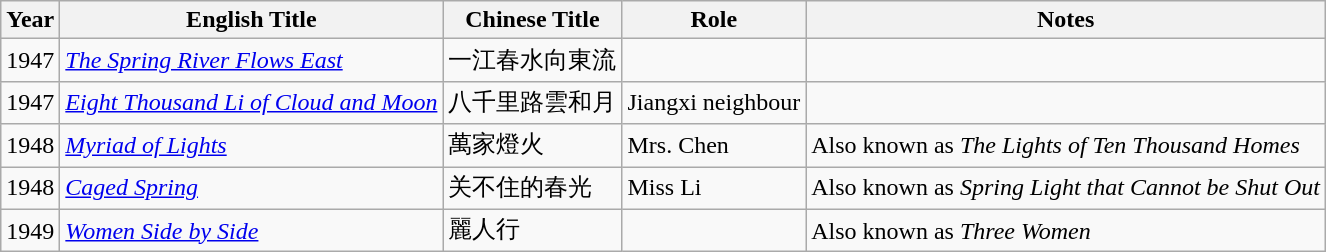<table class="wikitable">
<tr>
<th>Year</th>
<th>English Title</th>
<th>Chinese Title</th>
<th>Role</th>
<th>Notes</th>
</tr>
<tr>
<td>1947</td>
<td><em><a href='#'>The Spring River Flows East</a></em></td>
<td>一江春水向東流</td>
<td></td>
<td></td>
</tr>
<tr>
<td>1947</td>
<td><em><a href='#'>Eight Thousand Li of Cloud and Moon</a></em></td>
<td>八千里路雲和月</td>
<td>Jiangxi neighbour</td>
<td></td>
</tr>
<tr>
<td>1948</td>
<td><em><a href='#'>Myriad of Lights</a></em></td>
<td>萬家燈火</td>
<td>Mrs. Chen</td>
<td>Also known as <em>The Lights of Ten Thousand Homes</em></td>
</tr>
<tr>
<td>1948</td>
<td><em><a href='#'>Caged Spring</a></em></td>
<td>关不住的春光</td>
<td>Miss Li</td>
<td>Also known as <em>Spring Light that Cannot be Shut Out</em></td>
</tr>
<tr>
<td>1949</td>
<td><em><a href='#'>Women Side by Side</a></em></td>
<td>麗人行</td>
<td></td>
<td>Also known as <em>Three Women</em></td>
</tr>
</table>
